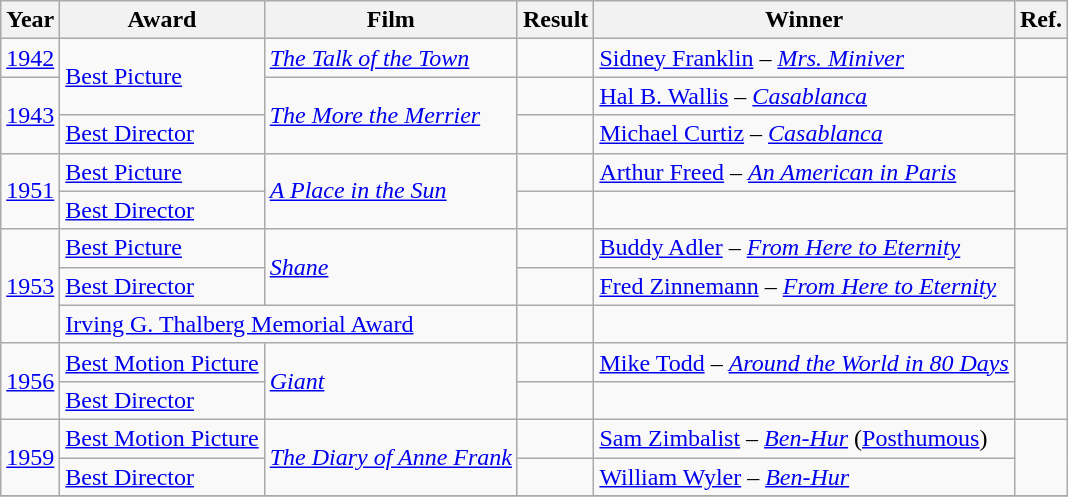<table class="wikitable">
<tr>
<th>Year</th>
<th>Award</th>
<th>Film</th>
<th>Result</th>
<th>Winner</th>
<th>Ref.</th>
</tr>
<tr>
<td><a href='#'>1942</a></td>
<td rowspan=2><a href='#'>Best Picture</a></td>
<td><em><a href='#'>The Talk of the Town</a></em></td>
<td></td>
<td><a href='#'>Sidney Franklin</a> – <em><a href='#'>Mrs. Miniver</a></em></td>
<td></td>
</tr>
<tr>
<td rowspan=2><a href='#'>1943</a></td>
<td rowspan=2><em><a href='#'>The More the Merrier</a></em></td>
<td></td>
<td><a href='#'>Hal B. Wallis</a> – <em><a href='#'>Casablanca</a></em></td>
<td rowspan=2></td>
</tr>
<tr>
<td><a href='#'>Best Director</a></td>
<td></td>
<td><a href='#'>Michael Curtiz</a> – <em><a href='#'>Casablanca</a></em></td>
</tr>
<tr>
<td rowspan=2><a href='#'>1951</a></td>
<td><a href='#'>Best Picture</a></td>
<td rowspan=2><em><a href='#'>A Place in the Sun</a></em></td>
<td></td>
<td><a href='#'>Arthur Freed</a> – <em><a href='#'>An American in Paris</a></em></td>
<td rowspan=2></td>
</tr>
<tr>
<td><a href='#'>Best Director</a></td>
<td></td>
<td></td>
</tr>
<tr>
<td rowspan=3><a href='#'>1953</a></td>
<td><a href='#'>Best Picture</a></td>
<td rowspan=2><em><a href='#'>Shane</a></em></td>
<td></td>
<td><a href='#'>Buddy Adler</a> – <em><a href='#'>From Here to Eternity</a></em></td>
<td rowspan=3></td>
</tr>
<tr>
<td><a href='#'>Best Director</a></td>
<td></td>
<td><a href='#'>Fred Zinnemann</a> – <em><a href='#'>From Here to Eternity</a></em></td>
</tr>
<tr>
<td colspan=2><a href='#'>Irving G. Thalberg Memorial Award</a></td>
<td></td>
<td></td>
</tr>
<tr>
<td rowspan=2><a href='#'>1956</a></td>
<td><a href='#'>Best Motion Picture</a></td>
<td rowspan=2><em><a href='#'>Giant</a></em></td>
<td></td>
<td><a href='#'>Mike Todd</a> – <em><a href='#'>Around the World in 80 Days</a></em></td>
<td rowspan=2></td>
</tr>
<tr>
<td><a href='#'>Best Director</a></td>
<td></td>
<td></td>
</tr>
<tr>
<td rowspan=2><a href='#'>1959</a></td>
<td><a href='#'>Best Motion Picture</a></td>
<td rowspan=2><em><a href='#'>The Diary of Anne Frank</a></em></td>
<td></td>
<td><a href='#'>Sam Zimbalist</a> – <em><a href='#'>Ben-Hur</a></em> (<a href='#'>Posthumous</a>)</td>
<td rowspan=2></td>
</tr>
<tr>
<td><a href='#'>Best Director</a></td>
<td></td>
<td><a href='#'>William Wyler</a> – <em><a href='#'>Ben-Hur</a></em></td>
</tr>
<tr>
</tr>
</table>
